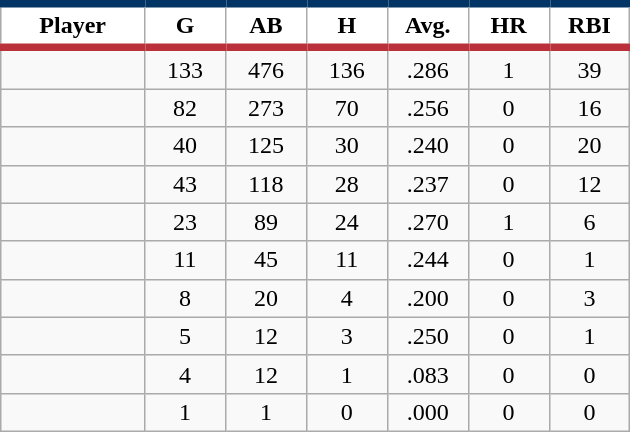<table class="wikitable sortable">
<tr>
<th style="background:#FFFFFF; border-top:#023465 5px solid; border-bottom:#ba313c 5px solid;" width="16%">Player</th>
<th style="background:#FFFFFF; border-top:#023465 5px solid; border-bottom:#ba313c 5px solid;" width="9%">G</th>
<th style="background:#FFFFFF; border-top:#023465 5px solid; border-bottom:#ba313c 5px solid;" width="9%">AB</th>
<th style="background:#FFFFFF; border-top:#023465 5px solid; border-bottom:#ba313c 5px solid;" width="9%">H</th>
<th style="background:#FFFFFF; border-top:#023465 5px solid; border-bottom:#ba313c 5px solid;" width="9%">Avg.</th>
<th style="background:#FFFFFF; border-top:#023465 5px solid; border-bottom:#ba313c 5px solid;" width="9%">HR</th>
<th style="background:#FFFFFF; border-top:#023465 5px solid; border-bottom:#ba313c 5px solid;" width="9%">RBI</th>
</tr>
<tr align="center">
<td></td>
<td>133</td>
<td>476</td>
<td>136</td>
<td>.286</td>
<td>1</td>
<td>39</td>
</tr>
<tr align="center">
<td></td>
<td>82</td>
<td>273</td>
<td>70</td>
<td>.256</td>
<td>0</td>
<td>16</td>
</tr>
<tr align="center">
<td></td>
<td>40</td>
<td>125</td>
<td>30</td>
<td>.240</td>
<td>0</td>
<td>20</td>
</tr>
<tr align="center">
<td></td>
<td>43</td>
<td>118</td>
<td>28</td>
<td>.237</td>
<td>0</td>
<td>12</td>
</tr>
<tr align="center">
<td></td>
<td>23</td>
<td>89</td>
<td>24</td>
<td>.270</td>
<td>1</td>
<td>6</td>
</tr>
<tr align="center">
<td></td>
<td>11</td>
<td>45</td>
<td>11</td>
<td>.244</td>
<td>0</td>
<td>1</td>
</tr>
<tr align="center">
<td></td>
<td>8</td>
<td>20</td>
<td>4</td>
<td>.200</td>
<td>0</td>
<td>3</td>
</tr>
<tr align="center">
<td></td>
<td>5</td>
<td>12</td>
<td>3</td>
<td>.250</td>
<td>0</td>
<td>1</td>
</tr>
<tr align="center">
<td></td>
<td>4</td>
<td>12</td>
<td>1</td>
<td>.083</td>
<td>0</td>
<td>0</td>
</tr>
<tr align="center">
<td></td>
<td>1</td>
<td>1</td>
<td>0</td>
<td>.000</td>
<td>0</td>
<td>0</td>
</tr>
</table>
